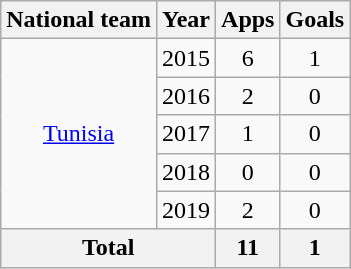<table class="wikitable" style="text-align:center">
<tr>
<th>National team</th>
<th>Year</th>
<th>Apps</th>
<th>Goals</th>
</tr>
<tr>
<td rowspan="5"><a href='#'>Tunisia</a></td>
<td>2015</td>
<td>6</td>
<td>1</td>
</tr>
<tr>
<td>2016</td>
<td>2</td>
<td>0</td>
</tr>
<tr>
<td>2017</td>
<td>1</td>
<td>0</td>
</tr>
<tr>
<td>2018</td>
<td>0</td>
<td>0</td>
</tr>
<tr>
<td>2019</td>
<td>2</td>
<td>0</td>
</tr>
<tr>
<th colspan="2">Total</th>
<th>11</th>
<th>1</th>
</tr>
</table>
